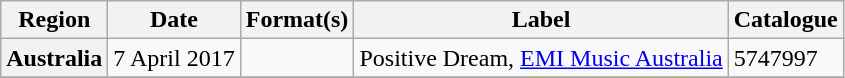<table class="wikitable plainrowheaders">
<tr>
<th scope="col">Region</th>
<th scope="col">Date</th>
<th scope="col">Format(s)</th>
<th scope="col">Label</th>
<th scope="col">Catalogue</th>
</tr>
<tr>
<th scope="row">Australia</th>
<td>7 April 2017</td>
<td></td>
<td>Positive Dream, <a href='#'>EMI Music Australia</a></td>
<td>5747997</td>
</tr>
<tr>
</tr>
</table>
